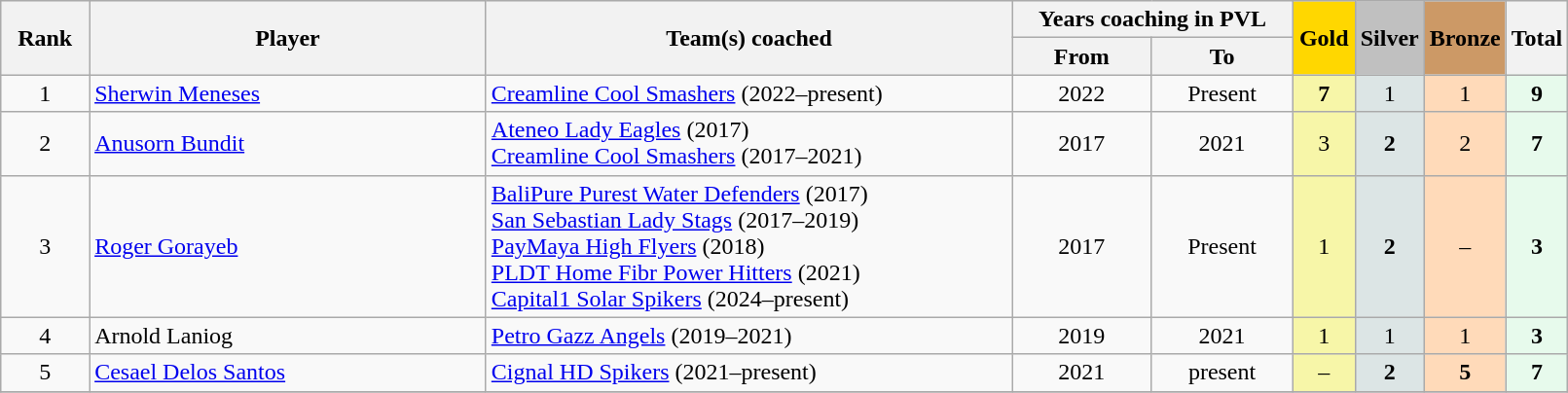<table class="wikitable plainrowheaders" width=85% style="text-align:center;">
<tr style="background-color:#EDEDED;">
<th class="hintergrundfarbe5" style="width:6%" rowspan="2">Rank</th>
<th class="hintergrundfarbe5" style="width:30%" rowspan="2">Player</th>
<th class="hintergrundfarbe5" style="width:40%" rowspan="2">Team(s) coached</th>
<th class="hintergrundfarbe5" style="width:20%" colspan="2">Years coaching in PVL</th>
<th style="background:    gold; width:8%" rowspan="2">Gold</th>
<th style="background:  silver; width:8%" rowspan="2">Silver</th>
<th style="background: #CC9966; width:8%" rowspan="2">Bronze</th>
<th class="hintergrundfarbe5" style="width:8%" rowspan="2">Total</th>
</tr>
<tr>
<th class="hintergrundfarbe5" style="width:10%">From</th>
<th class="hintergrundfarbe5" style="width:10%">To</th>
</tr>
<tr>
<td>1</td>
<td align="left"> <a href='#'>Sherwin Meneses</a></td>
<td align="left"><a href='#'>Creamline Cool Smashers</a> (2022–present)</td>
<td>2022</td>
<td>Present</td>
<td bgcolor="#F7F6A8"><strong>7</strong></td>
<td bgcolor="#DCE5E5">1</td>
<td bgcolor="#FFDAB9">1</td>
<td bgcolor="#E7FAEC"><strong>9</strong></td>
</tr>
<tr align="center">
<td>2</td>
<td align="left"> <a href='#'>Anusorn Bundit</a></td>
<td align="left"><a href='#'>Ateneo Lady Eagles</a> (2017)<br><a href='#'>Creamline Cool Smashers</a> (2017–2021)</td>
<td>2017</td>
<td>2021</td>
<td bgcolor="#F7F6A8">3</td>
<td bgcolor="#DCE5E5"><strong>2</strong></td>
<td bgcolor="#FFDAB9">2</td>
<td bgcolor="#E7FAEC"><strong>7</strong></td>
</tr>
<tr align="center">
<td>3</td>
<td align="left"> <a href='#'>Roger Gorayeb</a></td>
<td align="left"><a href='#'>BaliPure Purest Water Defenders</a> (2017)<br><a href='#'>San Sebastian Lady Stags</a> (2017–2019)<br><a href='#'>PayMaya High Flyers</a> (2018)<br><a href='#'>PLDT Home Fibr Power Hitters</a> (2021)<br><a href='#'>Capital1 Solar Spikers</a> (2024–present)</td>
<td>2017</td>
<td>Present</td>
<td bgcolor="#F7F6A8">1</td>
<td bgcolor="#DCE5E5"><strong>2</strong></td>
<td bgcolor="#FFDAB9">–</td>
<td bgcolor="#E7FAEC"><strong>3</strong></td>
</tr>
<tr align="center">
<td>4</td>
<td align="left"> Arnold Laniog</td>
<td align="left"><a href='#'>Petro Gazz Angels</a> (2019–2021)</td>
<td>2019</td>
<td>2021</td>
<td bgcolor="#F7F6A8">1</td>
<td bgcolor="#DCE5E5">1</td>
<td bgcolor="#FFDAB9">1</td>
<td bgcolor="#E7FAEC"><strong>3</strong></td>
</tr>
<tr align="center">
<td>5</td>
<td align="left"> <a href='#'>Cesael Delos Santos</a></td>
<td align="left"><a href='#'>Cignal HD Spikers</a> (2021–present)</td>
<td>2021</td>
<td>present</td>
<td bgcolor="#F7F6A8">–</td>
<td bgcolor="#DCE5E5"><strong>2</strong></td>
<td bgcolor="#FFDAB9"><strong>5</strong></td>
<td bgcolor="#E7FAEC"><strong>7</strong></td>
</tr>
<tr align="center">
</tr>
</table>
